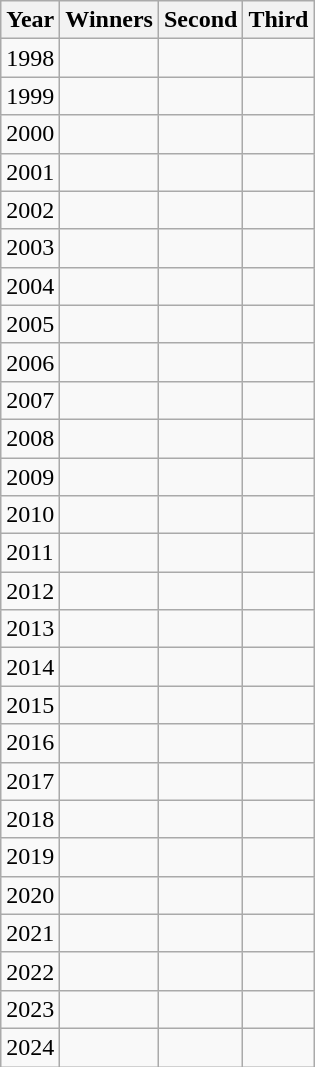<table class="wikitable">
<tr>
<th>Year</th>
<th>Winners</th>
<th>Second</th>
<th>Third</th>
</tr>
<tr>
<td>1998</td>
<td>  <br> </td>
<td> <br> </td>
<td> <br> </td>
</tr>
<tr>
<td>1999</td>
<td> <br> </td>
<td> <br> </td>
<td> <br> </td>
</tr>
<tr>
<td>2000</td>
<td> <br> </td>
<td> <br> </td>
<td> <br> </td>
</tr>
<tr>
<td>2001</td>
<td> <br> </td>
<td> <br> </td>
<td> <br> </td>
</tr>
<tr>
<td>2002</td>
<td> <br> </td>
<td> <br> </td>
<td> <br> </td>
</tr>
<tr>
<td>2003</td>
<td> <br> </td>
<td> <br> </td>
<td> <br> </td>
</tr>
<tr>
<td>2004</td>
<td> <br> </td>
<td> <br></td>
<td> <br> </td>
</tr>
<tr>
<td>2005</td>
<td> <br> </td>
<td> <br> </td>
<td> <br> </td>
</tr>
<tr>
<td>2006</td>
<td> <br> </td>
<td> <br> </td>
<td> <br> </td>
</tr>
<tr>
<td>2007</td>
<td> <br> </td>
<td> <br> </td>
<td> <br> </td>
</tr>
<tr>
<td>2008</td>
<td> <br> </td>
<td> <br> </td>
<td> <br> </td>
</tr>
<tr>
<td>2009</td>
<td> <br> </td>
<td> <br> </td>
<td> <br> </td>
</tr>
<tr>
<td>2010</td>
<td> <br> </td>
<td> <br> </td>
<td> <br> </td>
</tr>
<tr>
<td>2011</td>
<td> <br> </td>
<td> <br> </td>
<td> <br> </td>
</tr>
<tr>
<td>2012</td>
<td> <br> </td>
<td> <br> </td>
<td> <br> </td>
</tr>
<tr>
<td>2013</td>
<td> <br> </td>
<td> <br> </td>
<td> <br> </td>
</tr>
<tr>
<td>2014</td>
<td> <br> </td>
<td> <br> </td>
<td> <br> </td>
</tr>
<tr>
<td>2015</td>
<td> <br></td>
<td> <br></td>
<td> <br></td>
</tr>
<tr>
<td>2016</td>
<td> <br></td>
<td> <br></td>
<td> <br></td>
</tr>
<tr>
<td>2017</td>
<td> <br></td>
<td> <br></td>
<td> <br></td>
</tr>
<tr>
<td>2018</td>
<td> <br></td>
<td> <br></td>
<td> <br></td>
</tr>
<tr>
<td>2019</td>
<td> <br></td>
<td> <br></td>
<td> <br></td>
</tr>
<tr>
<td>2020</td>
<td> <br></td>
<td> <br></td>
<td> <br></td>
</tr>
<tr>
<td>2021</td>
<td> <br></td>
<td> <br></td>
<td> <br></td>
</tr>
<tr>
<td>2022</td>
<td> <br></td>
<td> <br></td>
<td> <br></td>
</tr>
<tr>
<td>2023</td>
<td> <br></td>
<td> <br></td>
<td> <br></td>
</tr>
<tr>
<td>2024</td>
<td> <br></td>
<td> <br></td>
<td> <br></td>
</tr>
</table>
